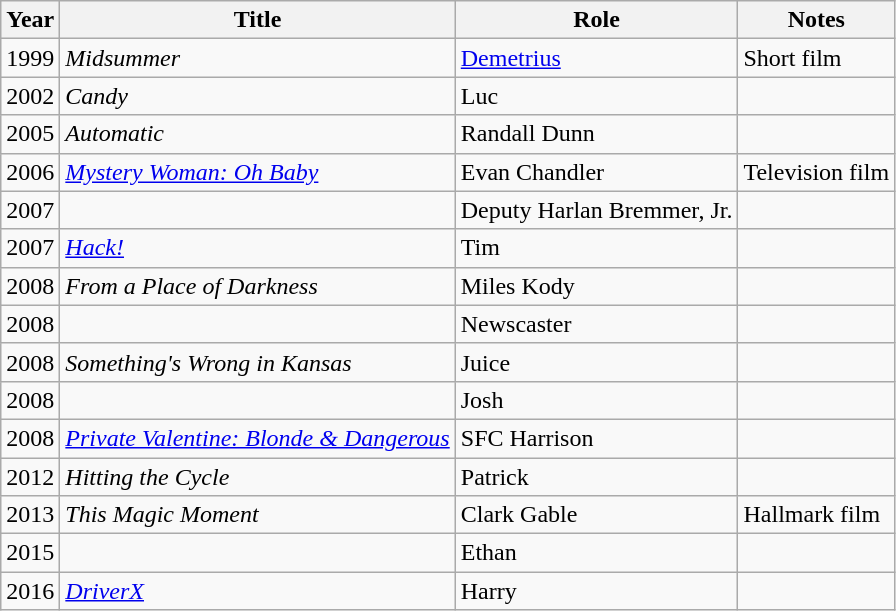<table class="wikitable sortable plainrowheaders">
<tr>
<th>Year</th>
<th>Title</th>
<th>Role</th>
<th class="unsortable">Notes</th>
</tr>
<tr>
<td>1999</td>
<td><em>Midsummer</em></td>
<td><a href='#'>Demetrius</a></td>
<td>Short film</td>
</tr>
<tr>
<td>2002</td>
<td><em>Candy</em></td>
<td>Luc</td>
<td></td>
</tr>
<tr>
<td>2005</td>
<td><em>Automatic</em></td>
<td>Randall Dunn</td>
<td></td>
</tr>
<tr>
<td>2006</td>
<td><em><a href='#'>Mystery Woman: Oh Baby</a></em></td>
<td>Evan Chandler</td>
<td>Television film</td>
</tr>
<tr>
<td>2007</td>
<td><em></em></td>
<td>Deputy Harlan Bremmer, Jr.</td>
<td></td>
</tr>
<tr>
<td>2007</td>
<td><em><a href='#'>Hack!</a></em></td>
<td>Tim</td>
<td></td>
</tr>
<tr>
<td>2008</td>
<td><em>From a Place of Darkness</em></td>
<td>Miles Kody</td>
<td></td>
</tr>
<tr>
<td>2008</td>
<td><em></em></td>
<td>Newscaster</td>
<td></td>
</tr>
<tr>
<td>2008</td>
<td><em>Something's Wrong in Kansas</em></td>
<td>Juice</td>
<td></td>
</tr>
<tr>
<td>2008</td>
<td><em></em></td>
<td>Josh</td>
<td></td>
</tr>
<tr>
<td>2008</td>
<td><em><a href='#'>Private Valentine: Blonde & Dangerous</a></em></td>
<td>SFC Harrison</td>
<td></td>
</tr>
<tr>
<td>2012</td>
<td><em>Hitting the Cycle</em></td>
<td>Patrick</td>
<td></td>
</tr>
<tr>
<td>2013</td>
<td><em>This Magic Moment</em></td>
<td>Clark Gable</td>
<td>Hallmark film</td>
</tr>
<tr>
<td>2015</td>
<td><em></em></td>
<td>Ethan</td>
<td></td>
</tr>
<tr>
<td>2016</td>
<td><em><a href='#'>DriverX</a></em></td>
<td>Harry</td>
<td></td>
</tr>
</table>
